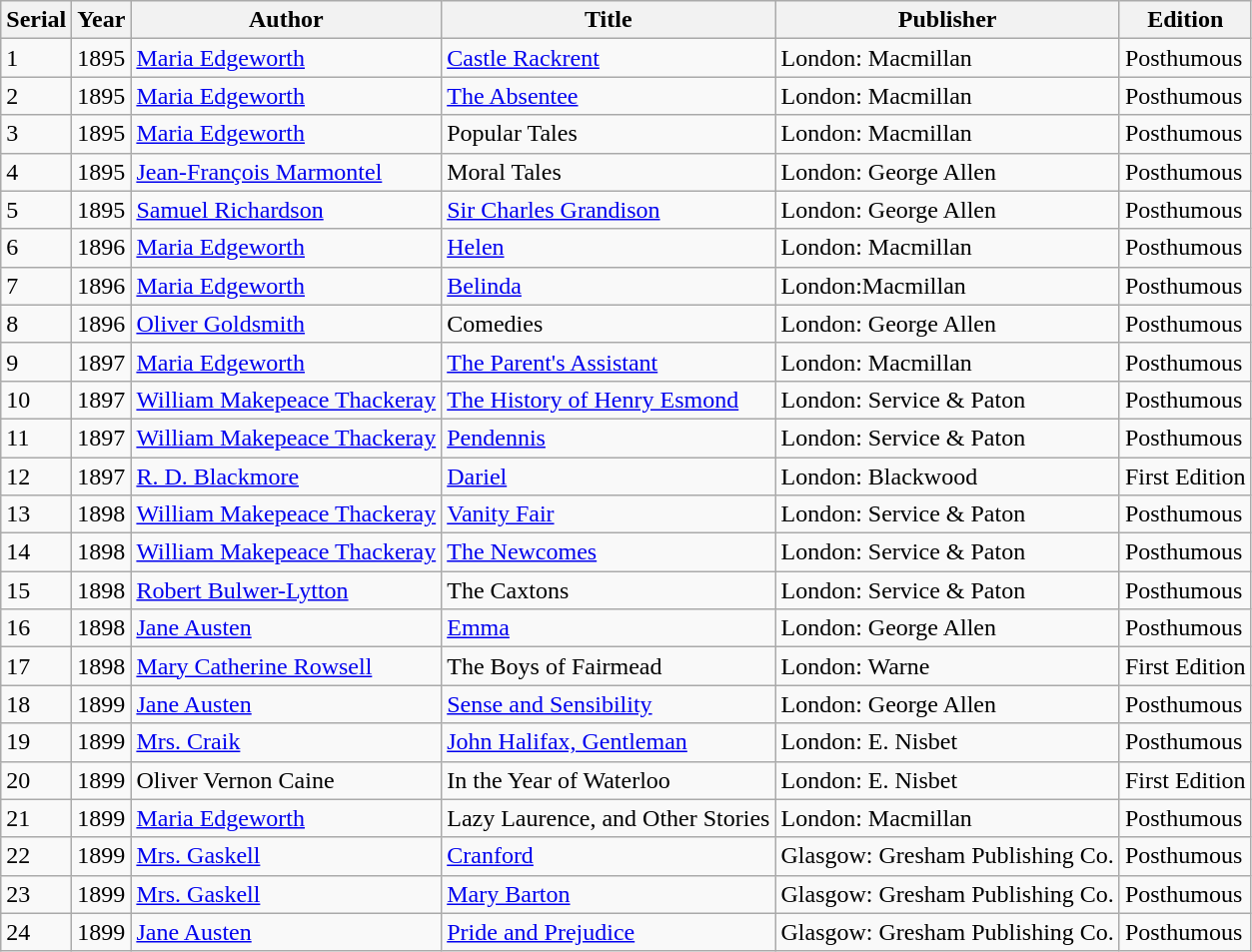<table class="wikitable sortable">
<tr>
<th>Serial</th>
<th>Year</th>
<th>Author</th>
<th>Title</th>
<th>Publisher</th>
<th>Edition</th>
</tr>
<tr>
<td>1</td>
<td>1895</td>
<td><a href='#'>Maria Edgeworth</a></td>
<td><a href='#'>Castle Rackrent</a></td>
<td>London: Macmillan</td>
<td>Posthumous</td>
</tr>
<tr>
<td>2</td>
<td>1895</td>
<td><a href='#'>Maria Edgeworth</a></td>
<td><a href='#'>The Absentee</a></td>
<td>London: Macmillan</td>
<td>Posthumous</td>
</tr>
<tr>
<td>3</td>
<td>1895</td>
<td><a href='#'>Maria Edgeworth</a></td>
<td>Popular Tales</td>
<td>London: Macmillan</td>
<td>Posthumous</td>
</tr>
<tr>
<td>4</td>
<td>1895</td>
<td><a href='#'>Jean-François Marmontel</a></td>
<td>Moral Tales</td>
<td>London: George Allen</td>
<td>Posthumous</td>
</tr>
<tr>
<td>5</td>
<td>1895</td>
<td><a href='#'>Samuel Richardson</a></td>
<td><a href='#'>Sir Charles Grandison</a></td>
<td>London: George Allen</td>
<td>Posthumous</td>
</tr>
<tr>
<td>6</td>
<td>1896</td>
<td><a href='#'>Maria Edgeworth</a></td>
<td><a href='#'>Helen</a></td>
<td>London: Macmillan</td>
<td>Posthumous</td>
</tr>
<tr>
<td>7</td>
<td>1896</td>
<td><a href='#'>Maria Edgeworth</a></td>
<td><a href='#'>Belinda</a></td>
<td>London:Macmillan</td>
<td>Posthumous</td>
</tr>
<tr>
<td>8</td>
<td>1896</td>
<td><a href='#'>Oliver Goldsmith</a></td>
<td>Comedies</td>
<td>London: George Allen</td>
<td>Posthumous</td>
</tr>
<tr>
<td>9</td>
<td>1897</td>
<td><a href='#'>Maria Edgeworth</a></td>
<td><a href='#'>The Parent's Assistant</a></td>
<td>London: Macmillan</td>
<td>Posthumous</td>
</tr>
<tr>
<td>10</td>
<td>1897</td>
<td><a href='#'>William Makepeace Thackeray</a></td>
<td><a href='#'>The History of Henry Esmond</a></td>
<td>London: Service & Paton</td>
<td>Posthumous</td>
</tr>
<tr>
<td>11</td>
<td>1897</td>
<td><a href='#'>William Makepeace Thackeray</a></td>
<td><a href='#'>Pendennis</a></td>
<td>London: Service & Paton</td>
<td>Posthumous</td>
</tr>
<tr>
<td>12</td>
<td>1897</td>
<td><a href='#'>R. D. Blackmore</a></td>
<td><a href='#'>Dariel</a></td>
<td>London: Blackwood</td>
<td>First Edition</td>
</tr>
<tr>
<td>13</td>
<td>1898</td>
<td><a href='#'>William Makepeace Thackeray</a></td>
<td><a href='#'>Vanity Fair</a></td>
<td>London: Service & Paton</td>
<td>Posthumous</td>
</tr>
<tr>
<td>14</td>
<td>1898</td>
<td><a href='#'>William Makepeace Thackeray</a></td>
<td><a href='#'>The Newcomes</a></td>
<td>London: Service & Paton</td>
<td>Posthumous</td>
</tr>
<tr>
<td>15</td>
<td>1898</td>
<td><a href='#'>Robert Bulwer-Lytton</a></td>
<td>The Caxtons</td>
<td>London: Service & Paton</td>
<td>Posthumous</td>
</tr>
<tr>
<td>16</td>
<td>1898</td>
<td><a href='#'>Jane Austen</a></td>
<td><a href='#'>Emma</a></td>
<td>London: George Allen</td>
<td>Posthumous</td>
</tr>
<tr>
<td>17</td>
<td>1898</td>
<td><a href='#'>Mary Catherine Rowsell</a></td>
<td>The Boys of Fairmead</td>
<td>London: Warne</td>
<td>First Edition</td>
</tr>
<tr>
<td>18</td>
<td>1899</td>
<td><a href='#'>Jane Austen</a></td>
<td><a href='#'>Sense and Sensibility</a></td>
<td>London: George Allen</td>
<td>Posthumous</td>
</tr>
<tr>
<td>19</td>
<td>1899</td>
<td><a href='#'>Mrs. Craik</a></td>
<td><a href='#'>John Halifax, Gentleman</a></td>
<td>London: E. Nisbet</td>
<td>Posthumous</td>
</tr>
<tr>
<td>20</td>
<td>1899</td>
<td>Oliver Vernon Caine</td>
<td>In the Year of Waterloo</td>
<td>London: E. Nisbet</td>
<td>First Edition</td>
</tr>
<tr>
<td>21</td>
<td>1899</td>
<td><a href='#'>Maria Edgeworth</a></td>
<td>Lazy Laurence, and Other Stories</td>
<td>London: Macmillan</td>
<td>Posthumous</td>
</tr>
<tr>
<td>22</td>
<td>1899</td>
<td><a href='#'>Mrs. Gaskell</a></td>
<td><a href='#'>Cranford</a></td>
<td>Glasgow: Gresham Publishing Co.</td>
<td>Posthumous</td>
</tr>
<tr>
<td>23</td>
<td>1899</td>
<td><a href='#'>Mrs. Gaskell</a></td>
<td><a href='#'>Mary Barton</a></td>
<td>Glasgow: Gresham Publishing Co.</td>
<td>Posthumous</td>
</tr>
<tr>
<td>24</td>
<td>1899</td>
<td><a href='#'>Jane Austen</a></td>
<td><a href='#'>Pride and Prejudice</a></td>
<td>Glasgow: Gresham Publishing Co.</td>
<td>Posthumous</td>
</tr>
</table>
